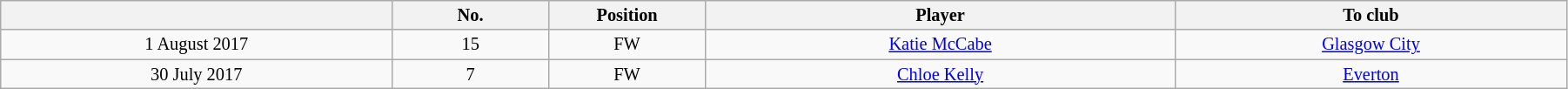<table class="wikitable sortable" style="width:95%; text-align:center; font-size:85%; text-align:center;">
<tr>
<th width="25%"></th>
<th width="10%">No.</th>
<th width="10%">Position</th>
<th>Player</th>
<th width="25%">To club</th>
</tr>
<tr>
<td>1 August 2017</td>
<td>15</td>
<td>FW</td>
<td> <a href='#'>Katie McCabe</a></td>
<td> <a href='#'>Glasgow City</a></td>
</tr>
<tr>
<td>30 July 2017</td>
<td>7</td>
<td>FW</td>
<td> <a href='#'>Chloe Kelly</a></td>
<td><a href='#'>Everton</a></td>
</tr>
</table>
